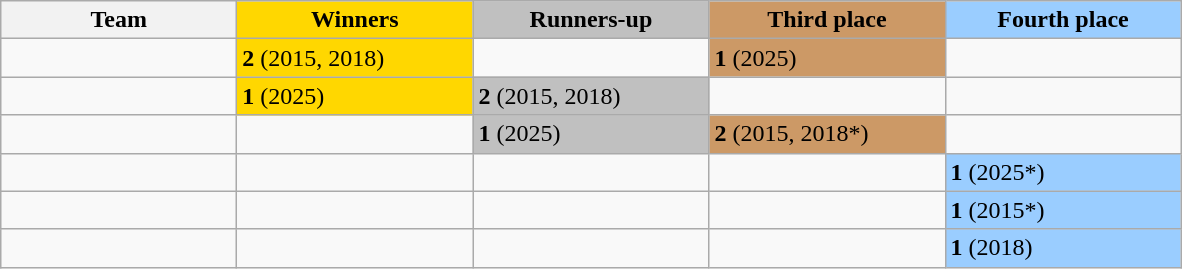<table class="wikitable">
<tr>
<th style="width:150px;">Team</th>
<th style="width:150px; background-color:gold;">Winners</th>
<th style="width:150px; background-color:silver;">Runners-up</th>
<th style="width:150px; background-color:#c96;">Third place</th>
<th style="width:150px; background-color:#9acdff;">Fourth place</th>
</tr>
<tr>
<td></td>
<td style="background:gold"><strong>2</strong> (2015, 2018)</td>
<td></td>
<td style="background:#c96;"><strong>1</strong> (2025)</td>
<td></td>
</tr>
<tr>
<td></td>
<td style="background:gold"><strong>1</strong> (2025)</td>
<td style="background:silver"><strong>2</strong> (2015, 2018)</td>
<td></td>
<td></td>
</tr>
<tr>
<td></td>
<td></td>
<td style="background:silver"><strong>1</strong> (2025)</td>
<td style="background:#c96;"><strong>2</strong> (2015, 2018*)</td>
<td></td>
</tr>
<tr>
<td></td>
<td></td>
<td></td>
<td></td>
<td style="background:#9acdff;"><strong>1</strong> (2025*)</td>
</tr>
<tr>
<td></td>
<td></td>
<td></td>
<td></td>
<td style="background:#9acdff;"><strong>1</strong> (2015*)</td>
</tr>
<tr>
<td></td>
<td></td>
<td></td>
<td></td>
<td style="background:#9acdff;"><strong>1</strong> (2018)</td>
</tr>
</table>
